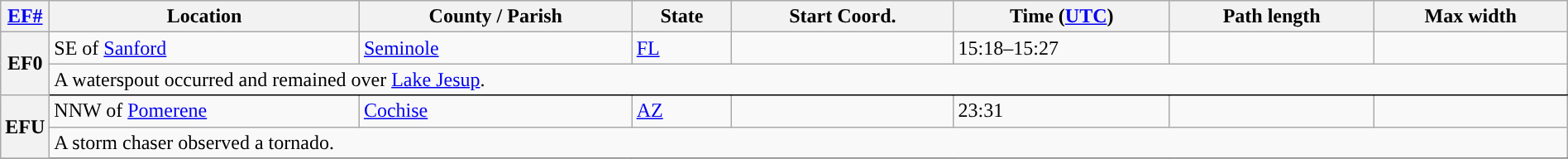<table class="wikitable sortable" style="width:100%;">
<tr>
<th scope="col" width="2%" align="center"><a href='#'>EF#</a></th>
<th scope="col" align="center" class="unsortable">Location</th>
<th scope="col" align="center" class="unsortable">County / Parish</th>
<th scope="col" align="center">State</th>
<th scope="col" align="center">Start Coord.</th>
<th scope="col" align="center">Time (<a href='#'>UTC</a>)</th>
<th scope="col" align="center">Path length</th>
<th scope="col" align="center">Max width</th>
</tr>
<tr>
<th scope="row" rowspan="2" style="background-color:#">EF0</th>
<td>SE of <a href='#'>Sanford</a></td>
<td><a href='#'>Seminole</a></td>
<td><a href='#'>FL</a></td>
<td></td>
<td>15:18–15:27</td>
<td></td>
<td></td>
</tr>
<tr class="expand-child">
<td colspan="8" style=" border-bottom: 1px solid black;">A waterspout occurred and remained over <a href='#'>Lake Jesup</a>.</td>
</tr>
<tr>
<th scope="row" rowspan="2" style="background-color:#">EFU</th>
<td>NNW of <a href='#'>Pomerene</a></td>
<td><a href='#'>Cochise</a></td>
<td><a href='#'>AZ</a></td>
<td></td>
<td>23:31</td>
<td></td>
<td></td>
</tr>
<tr class="expand-child">
<td colspan="8" style=" border-bottom: 1px solid black;">A storm chaser observed a tornado.</td>
</tr>
<tr>
</tr>
</table>
